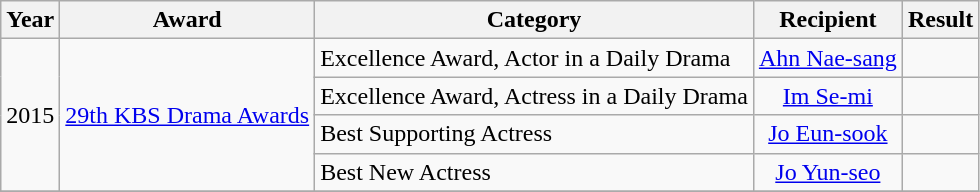<table class="wikitable">
<tr>
<th>Year</th>
<th>Award</th>
<th>Category</th>
<th>Recipient</th>
<th>Result</th>
</tr>
<tr>
<td rowspan="4" style="text-align:center;">2015</td>
<td rowspan="4"><a href='#'>29th KBS Drama Awards</a></td>
<td>Excellence Award, Actor in a Daily Drama</td>
<td style="text-align:center;"><a href='#'>Ahn Nae-sang</a></td>
<td></td>
</tr>
<tr>
<td>Excellence Award, Actress in a Daily Drama</td>
<td style="text-align:center;"><a href='#'>Im Se-mi</a></td>
<td></td>
</tr>
<tr>
<td>Best Supporting Actress</td>
<td style="text-align:center;"><a href='#'>Jo Eun-sook</a></td>
<td></td>
</tr>
<tr>
<td>Best New Actress</td>
<td style="text-align:center;"><a href='#'>Jo Yun-seo</a></td>
<td></td>
</tr>
<tr>
</tr>
</table>
